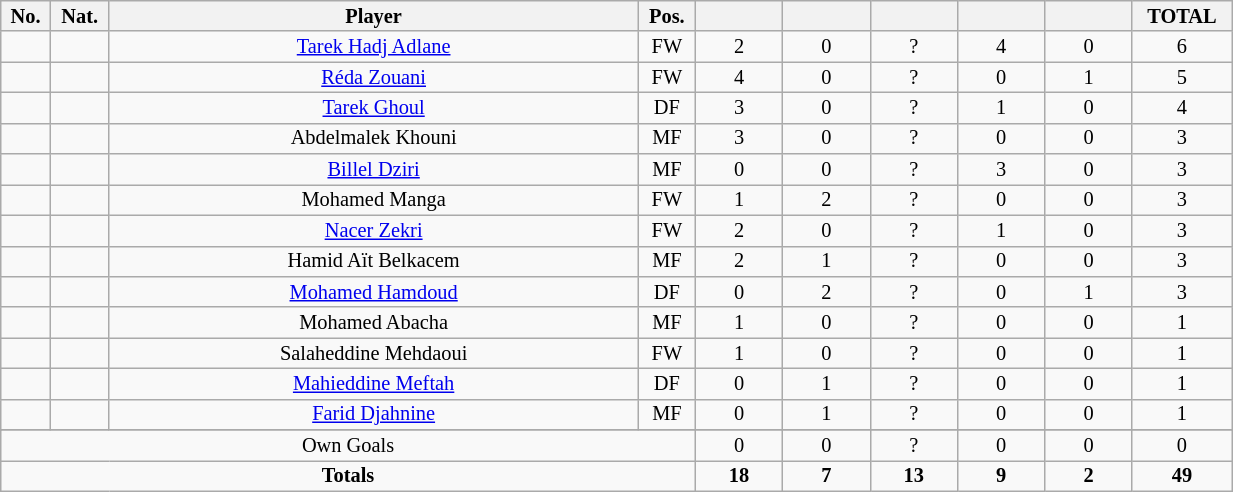<table class="wikitable sortable alternance"  style="font-size:85%; text-align:center; line-height:14px; width:65%;">
<tr>
<th width=10>No.</th>
<th width=10>Nat.</th>
<th scope="col" style="width:275px;">Player</th>
<th width=10>Pos.</th>
<th width=40></th>
<th width=40></th>
<th width=40></th>
<th width=40></th>
<th width=40></th>
<th width=40>TOTAL</th>
</tr>
<tr>
<td></td>
<td></td>
<td><a href='#'>Tarek Hadj Adlane</a></td>
<td>FW</td>
<td>2</td>
<td>0</td>
<td>?</td>
<td>4</td>
<td>0</td>
<td>6</td>
</tr>
<tr>
<td></td>
<td></td>
<td><a href='#'>Réda Zouani</a></td>
<td>FW</td>
<td>4</td>
<td>0</td>
<td>?</td>
<td>0</td>
<td>1</td>
<td>5</td>
</tr>
<tr>
<td></td>
<td></td>
<td><a href='#'>Tarek Ghoul</a></td>
<td>DF</td>
<td>3</td>
<td>0</td>
<td>?</td>
<td>1</td>
<td>0</td>
<td>4</td>
</tr>
<tr>
<td></td>
<td></td>
<td>Abdelmalek Khouni</td>
<td>MF</td>
<td>3</td>
<td>0</td>
<td>?</td>
<td>0</td>
<td>0</td>
<td>3</td>
</tr>
<tr>
<td></td>
<td></td>
<td><a href='#'>Billel Dziri</a></td>
<td>MF</td>
<td>0</td>
<td>0</td>
<td>?</td>
<td>3</td>
<td>0</td>
<td>3</td>
</tr>
<tr>
<td></td>
<td></td>
<td>Mohamed Manga</td>
<td>FW</td>
<td>1</td>
<td>2</td>
<td>?</td>
<td>0</td>
<td>0</td>
<td>3</td>
</tr>
<tr>
<td></td>
<td></td>
<td><a href='#'>Nacer Zekri</a></td>
<td>FW</td>
<td>2</td>
<td>0</td>
<td>?</td>
<td>1</td>
<td>0</td>
<td>3</td>
</tr>
<tr>
<td></td>
<td></td>
<td>Hamid Aït Belkacem</td>
<td>MF</td>
<td>2</td>
<td>1</td>
<td>?</td>
<td>0</td>
<td>0</td>
<td>3</td>
</tr>
<tr>
<td></td>
<td></td>
<td><a href='#'>Mohamed Hamdoud</a></td>
<td>DF</td>
<td>0</td>
<td>2</td>
<td>?</td>
<td>0</td>
<td>1</td>
<td>3</td>
</tr>
<tr>
<td></td>
<td></td>
<td>Mohamed Abacha</td>
<td>MF</td>
<td>1</td>
<td>0</td>
<td>?</td>
<td>0</td>
<td>0</td>
<td>1</td>
</tr>
<tr>
<td></td>
<td></td>
<td>Salaheddine Mehdaoui</td>
<td>FW</td>
<td>1</td>
<td>0</td>
<td>?</td>
<td>0</td>
<td>0</td>
<td>1</td>
</tr>
<tr>
<td></td>
<td></td>
<td><a href='#'>Mahieddine Meftah</a></td>
<td>DF</td>
<td>0</td>
<td>1</td>
<td>?</td>
<td>0</td>
<td>0</td>
<td>1</td>
</tr>
<tr>
<td></td>
<td></td>
<td><a href='#'>Farid Djahnine</a></td>
<td>MF</td>
<td>0</td>
<td>1</td>
<td>?</td>
<td>0</td>
<td>0</td>
<td>1</td>
</tr>
<tr>
</tr>
<tr class="sortbottom">
<td colspan="4">Own Goals</td>
<td>0</td>
<td>0</td>
<td>?</td>
<td>0</td>
<td>0</td>
<td>0</td>
</tr>
<tr class="sortbottom">
<td colspan="4"><strong>Totals</strong></td>
<td><strong>18</strong></td>
<td><strong>7</strong></td>
<td><strong>13</strong></td>
<td><strong>9</strong></td>
<td><strong>2</strong></td>
<td><strong>49</strong></td>
</tr>
</table>
